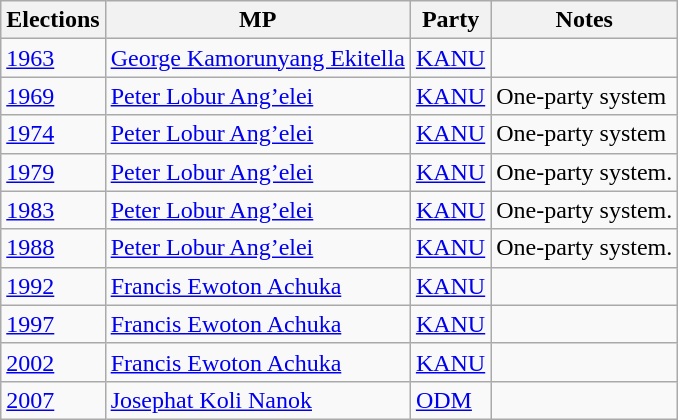<table class="wikitable">
<tr>
<th>Elections</th>
<th>MP </th>
<th>Party</th>
<th>Notes</th>
</tr>
<tr>
<td><a href='#'>1963</a></td>
<td><a href='#'>George Kamorunyang Ekitella</a></td>
<td><a href='#'>KANU</a></td>
<td></td>
</tr>
<tr>
<td><a href='#'>1969</a></td>
<td><a href='#'>Peter Lobur Ang’elei</a></td>
<td><a href='#'>KANU</a></td>
<td>One-party system</td>
</tr>
<tr>
<td><a href='#'>1974</a></td>
<td><a href='#'>Peter Lobur Ang’elei</a></td>
<td><a href='#'>KANU</a></td>
<td>One-party system</td>
</tr>
<tr>
<td><a href='#'>1979</a></td>
<td><a href='#'>Peter Lobur Ang’elei</a></td>
<td><a href='#'>KANU</a></td>
<td>One-party system.</td>
</tr>
<tr>
<td><a href='#'>1983</a></td>
<td><a href='#'>Peter Lobur Ang’elei</a></td>
<td><a href='#'>KANU</a></td>
<td>One-party system.</td>
</tr>
<tr>
<td><a href='#'>1988</a></td>
<td><a href='#'>Peter Lobur Ang’elei</a></td>
<td><a href='#'>KANU</a></td>
<td>One-party system.</td>
</tr>
<tr>
<td><a href='#'>1992</a></td>
<td><a href='#'>Francis Ewoton Achuka</a></td>
<td><a href='#'>KANU</a></td>
<td></td>
</tr>
<tr>
<td><a href='#'>1997</a></td>
<td><a href='#'>Francis Ewoton Achuka</a></td>
<td><a href='#'>KANU</a></td>
<td></td>
</tr>
<tr>
<td><a href='#'>2002</a></td>
<td><a href='#'>Francis Ewoton Achuka</a></td>
<td><a href='#'>KANU</a></td>
<td></td>
</tr>
<tr>
<td><a href='#'>2007</a></td>
<td><a href='#'>Josephat Koli Nanok</a></td>
<td><a href='#'>ODM</a></td>
<td></td>
</tr>
</table>
